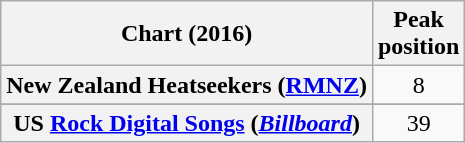<table class="wikitable plainrowheaders sortable" style="text-align:center;">
<tr>
<th scope="col">Chart (2016)</th>
<th scope="col">Peak<br>position</th>
</tr>
<tr>
<th scope="row">New Zealand Heatseekers (<a href='#'>RMNZ</a>)</th>
<td>8</td>
</tr>
<tr>
</tr>
<tr>
<th scope="row">US <a href='#'>Rock Digital Songs</a> (<em><a href='#'>Billboard</a></em>)</th>
<td>39</td>
</tr>
</table>
